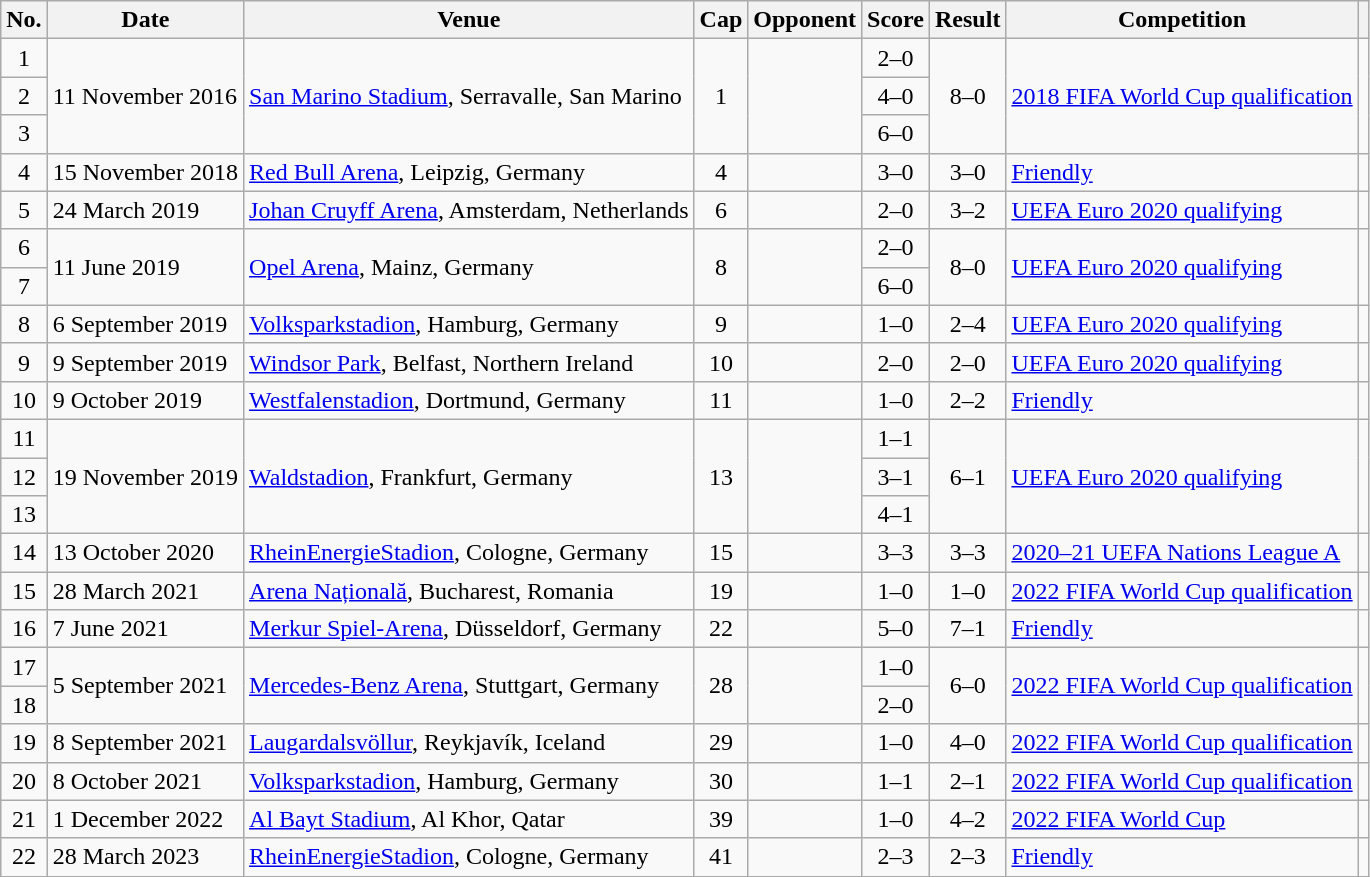<table class="wikitable sortable">
<tr>
<th scope="col">No.</th>
<th scope="col">Date</th>
<th scope="col">Venue</th>
<th scope="col">Cap</th>
<th scope="col">Opponent</th>
<th scope="col">Score</th>
<th scope="col">Result</th>
<th scope="col">Competition</th>
<th scope="col" class="unsortable"></th>
</tr>
<tr>
<td style="text-align: center;">1</td>
<td rowspan="3">11 November 2016</td>
<td rowspan="3"><a href='#'>San Marino Stadium</a>, Serravalle, San Marino</td>
<td rowspan="3" style="text-align: center;">1</td>
<td rowspan="3"></td>
<td style="text-align: center;">2–0</td>
<td rowspan="3" style="text-align: center;">8–0</td>
<td rowspan="3"><a href='#'>2018 FIFA World Cup qualification</a></td>
<td rowspan="3" style="text-align: center;"></td>
</tr>
<tr>
<td style="text-align: center;">2</td>
<td style="text-align: center;">4–0</td>
</tr>
<tr>
<td style="text-align: center;">3</td>
<td style="text-align: center;">6–0</td>
</tr>
<tr>
<td style="text-align: center;">4</td>
<td>15 November 2018</td>
<td><a href='#'>Red Bull Arena</a>, Leipzig, Germany</td>
<td style="text-align: center;">4</td>
<td></td>
<td style="text-align: center;">3–0</td>
<td style="text-align: center;">3–0</td>
<td><a href='#'>Friendly</a></td>
<td style="text-align: center;"></td>
</tr>
<tr>
<td style="text-align: center;">5</td>
<td>24 March 2019</td>
<td><a href='#'>Johan Cruyff Arena</a>, Amsterdam, Netherlands</td>
<td style="text-align: center;">6</td>
<td></td>
<td style="text-align: center;">2–0</td>
<td style="text-align: center;">3–2</td>
<td><a href='#'>UEFA Euro 2020 qualifying</a></td>
<td style="text-align: center;"></td>
</tr>
<tr>
<td style="text-align: center;">6</td>
<td rowspan="2">11 June 2019</td>
<td rowspan="2"><a href='#'>Opel Arena</a>, Mainz, Germany</td>
<td rowspan="2" style="text-align: center;">8</td>
<td rowspan="2"></td>
<td style="text-align: center;">2–0</td>
<td rowspan="2" style="text-align: center;">8–0</td>
<td rowspan="2"><a href='#'>UEFA Euro 2020 qualifying</a></td>
<td rowspan="2" style="text-align: center;"></td>
</tr>
<tr>
<td style="text-align: center;">7</td>
<td style="text-align: center;">6–0</td>
</tr>
<tr>
<td style="text-align: center;">8</td>
<td>6 September 2019</td>
<td><a href='#'>Volksparkstadion</a>, Hamburg, Germany</td>
<td style="text-align: center;">9</td>
<td></td>
<td style="text-align: center;">1–0</td>
<td style="text-align: center;">2–4</td>
<td><a href='#'>UEFA Euro 2020 qualifying</a></td>
<td style="text-align: center;"></td>
</tr>
<tr>
<td style="text-align: center;">9</td>
<td>9 September 2019</td>
<td><a href='#'>Windsor Park</a>, Belfast, Northern Ireland</td>
<td style="text-align: center;">10</td>
<td></td>
<td style="text-align: center;">2–0</td>
<td style="text-align: center;">2–0</td>
<td><a href='#'>UEFA Euro 2020 qualifying</a></td>
<td style="text-align: center;"></td>
</tr>
<tr>
<td style="text-align: center;">10</td>
<td>9 October 2019</td>
<td><a href='#'>Westfalenstadion</a>, Dortmund, Germany</td>
<td style="text-align: center;">11</td>
<td></td>
<td style="text-align: center;">1–0</td>
<td style="text-align: center;">2–2</td>
<td><a href='#'>Friendly</a></td>
<td style="text-align: center;"></td>
</tr>
<tr>
<td style="text-align: center;">11</td>
<td rowspan="3">19 November 2019</td>
<td rowspan="3"><a href='#'>Waldstadion</a>, Frankfurt, Germany</td>
<td rowspan="3" style="text-align: center;">13</td>
<td rowspan="3"></td>
<td style="text-align: center;">1–1</td>
<td rowspan="3" style="text-align: center;">6–1</td>
<td rowspan="3"><a href='#'>UEFA Euro 2020 qualifying</a></td>
<td rowspan="3" style="text-align: center;"></td>
</tr>
<tr>
<td style="text-align: center;">12</td>
<td style="text-align: center;">3–1</td>
</tr>
<tr>
<td style="text-align: center;">13</td>
<td style="text-align: center;">4–1</td>
</tr>
<tr>
<td style="text-align: center;">14</td>
<td>13 October 2020</td>
<td><a href='#'>RheinEnergieStadion</a>, Cologne, Germany</td>
<td style="text-align: center;">15</td>
<td></td>
<td style="text-align: center;">3–3</td>
<td style="text-align: center;">3–3</td>
<td><a href='#'>2020–21 UEFA Nations League A</a></td>
<td style="text-align: center;"></td>
</tr>
<tr>
<td style="text-align: center;">15</td>
<td>28 March 2021</td>
<td><a href='#'>Arena Națională</a>, Bucharest, Romania</td>
<td style="text-align: center;">19</td>
<td></td>
<td style="text-align: center;">1–0</td>
<td style="text-align: center;">1–0</td>
<td><a href='#'>2022 FIFA World Cup qualification</a></td>
<td style="text-align: center;"></td>
</tr>
<tr>
<td style="text-align: center;">16</td>
<td>7 June 2021</td>
<td><a href='#'>Merkur Spiel-Arena</a>, Düsseldorf, Germany</td>
<td style="text-align: center;">22</td>
<td></td>
<td style="text-align: center;">5–0</td>
<td style="text-align: center;">7–1</td>
<td><a href='#'>Friendly</a></td>
<td style="text-align: center;"></td>
</tr>
<tr>
<td style="text-align: center;">17</td>
<td rowspan="2">5 September 2021</td>
<td rowspan="2"><a href='#'>Mercedes-Benz Arena</a>, Stuttgart, Germany</td>
<td rowspan="2" style="text-align: center;">28</td>
<td rowspan="2"></td>
<td style="text-align: center;">1–0</td>
<td rowspan="2" style="text-align: center;">6–0</td>
<td rowspan="2"><a href='#'>2022 FIFA World Cup qualification</a></td>
<td rowspan="2" style="text-align: center;"></td>
</tr>
<tr>
<td style="text-align: center;">18</td>
<td style="text-align: center;">2–0</td>
</tr>
<tr>
<td style="text-align: center;">19</td>
<td>8 September 2021</td>
<td><a href='#'>Laugardalsvöllur</a>, Reykjavík, Iceland</td>
<td style="text-align: center;">29</td>
<td></td>
<td style="text-align: center;">1–0</td>
<td style="text-align: center;">4–0</td>
<td><a href='#'>2022 FIFA World Cup qualification</a></td>
<td style="text-align: center;"></td>
</tr>
<tr>
<td style="text-align: center;">20</td>
<td>8 October 2021</td>
<td><a href='#'>Volksparkstadion</a>, Hamburg, Germany</td>
<td style="text-align: center;">30</td>
<td></td>
<td style="text-align: center;">1–1</td>
<td style="text-align: center;">2–1</td>
<td><a href='#'>2022 FIFA World Cup qualification</a></td>
<td style="text-align: center;"></td>
</tr>
<tr>
<td style="text-align: center;">21</td>
<td>1 December 2022</td>
<td><a href='#'>Al Bayt Stadium</a>, Al Khor, Qatar</td>
<td style="text-align: center;">39</td>
<td></td>
<td style="text-align: center;">1–0</td>
<td style="text-align: center;">4–2</td>
<td><a href='#'>2022 FIFA World Cup</a></td>
<td style="text-align: center;"></td>
</tr>
<tr>
<td style="text-align: center;">22</td>
<td>28 March 2023</td>
<td><a href='#'>RheinEnergieStadion</a>, Cologne, Germany</td>
<td style="text-align: center;">41</td>
<td></td>
<td style="text-align: center;">2–3</td>
<td style="text-align: center;">2–3</td>
<td><a href='#'>Friendly</a></td>
<td style="text-align: center;"></td>
</tr>
</table>
